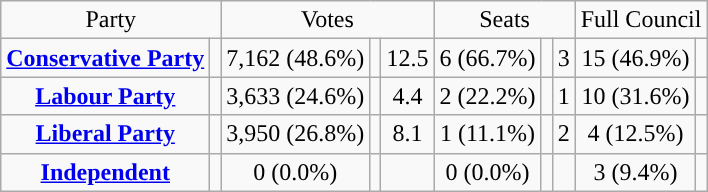<table class=wikitable style="text-align:center;">
<tr>
<td colspan=2>Party</td>
<td colspan=3>Votes</td>
<td colspan=3>Seats</td>
<td colspan=3>Full Council</td>
</tr>
<tr>
<td><strong><a href='#'>Conservative Party</a></strong></td>
<td style="background:"></td>
<td>7,162 (48.6%)</td>
<td></td>
<td> 12.5</td>
<td>6 (66.7%)</td>
<td></td>
<td> 3</td>
<td>15 (46.9%)</td>
<td></td>
</tr>
<tr>
<td><strong><a href='#'>Labour Party</a></strong></td>
<td style="background:"></td>
<td>3,633 (24.6%)</td>
<td></td>
<td> 4.4</td>
<td>2 (22.2%)</td>
<td></td>
<td> 1</td>
<td>10 (31.6%)</td>
<td></td>
</tr>
<tr>
<td><strong><a href='#'>Liberal Party</a></strong></td>
<td style="background:"></td>
<td>3,950 (26.8%)</td>
<td></td>
<td> 8.1</td>
<td>1 (11.1%)</td>
<td></td>
<td> 2</td>
<td>4 (12.5%)</td>
<td></td>
</tr>
<tr>
<td><strong><a href='#'>Independent</a></strong></td>
<td style="background:"></td>
<td>0 (0.0%)</td>
<td></td>
<td></td>
<td>0 (0.0%)</td>
<td></td>
<td></td>
<td>3 (9.4%)</td>
<td></td>
</tr>
</table>
